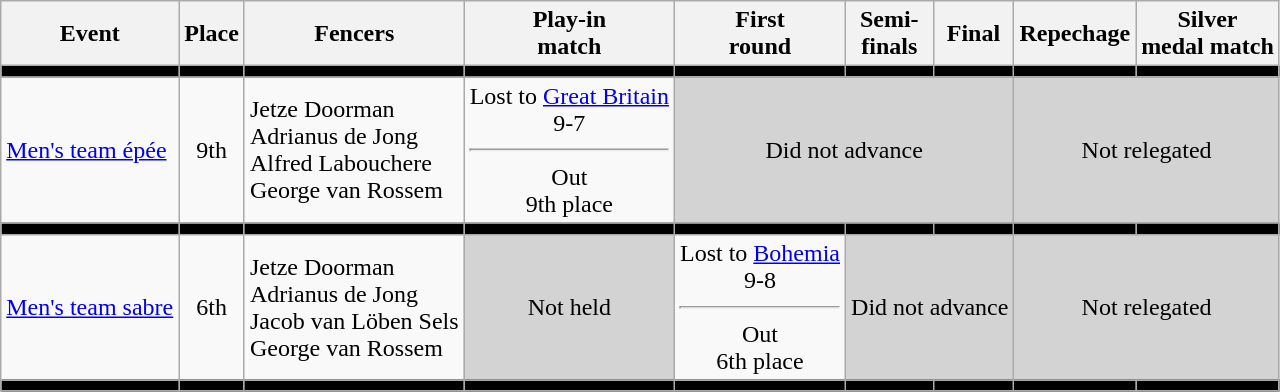<table class=wikitable>
<tr>
<th>Event</th>
<th>Place</th>
<th>Fencers</th>
<th>Play-in <br> match</th>
<th>First <br> round</th>
<th>Semi-<br>finals</th>
<th>Final</th>
<th>Repechage</th>
<th>Silver <br> medal match</th>
</tr>
<tr bgcolor=black>
<td></td>
<td></td>
<td></td>
<td></td>
<td></td>
<td></td>
<td></td>
<td></td>
<td></td>
</tr>
<tr align=center>
<td align=left><a href='#'>Men's team épée</a></td>
<td>9th</td>
<td align=left>Jetze Doorman <br> Adrianus de Jong <br> Alfred Labouchere <br> George van Rossem</td>
<td>Lost to <a href='#'>Great Britain</a> <br> 9-7 <hr> Out <br> 9th place</td>
<td colspan=3 bgcolor=lightgray>Did not advance</td>
<td colspan=2 bgcolor=lightgray>Not relegated</td>
</tr>
<tr bgcolor=black>
<td></td>
<td></td>
<td></td>
<td></td>
<td></td>
<td></td>
<td></td>
<td></td>
<td></td>
</tr>
<tr align=center>
<td align=left><a href='#'>Men's team sabre</a></td>
<td>6th</td>
<td align=left>Jetze Doorman <br> Adrianus de Jong <br> Jacob van Löben Sels <br> George van Rossem</td>
<td bgcolor=lightgray>Not held</td>
<td>Lost to <a href='#'>Bohemia</a> <br> 9-8 <hr> Out <br> 6th place</td>
<td colspan=2 bgcolor=lightgray>Did not advance</td>
<td colspan=2 bgcolor=lightgray>Not relegated</td>
</tr>
<tr bgcolor=black>
<td></td>
<td></td>
<td></td>
<td></td>
<td></td>
<td></td>
<td></td>
<td></td>
<td></td>
</tr>
</table>
